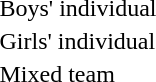<table>
<tr>
<td>Boys' individual<br></td>
<td></td>
<td></td>
<td></td>
</tr>
<tr>
<td>Girls' individual<br></td>
<td></td>
<td></td>
<td></td>
</tr>
<tr>
<td>Mixed team<br></td>
<td> <br> </td>
<td> <br> </td>
<td> <br> </td>
</tr>
<tr>
</tr>
</table>
